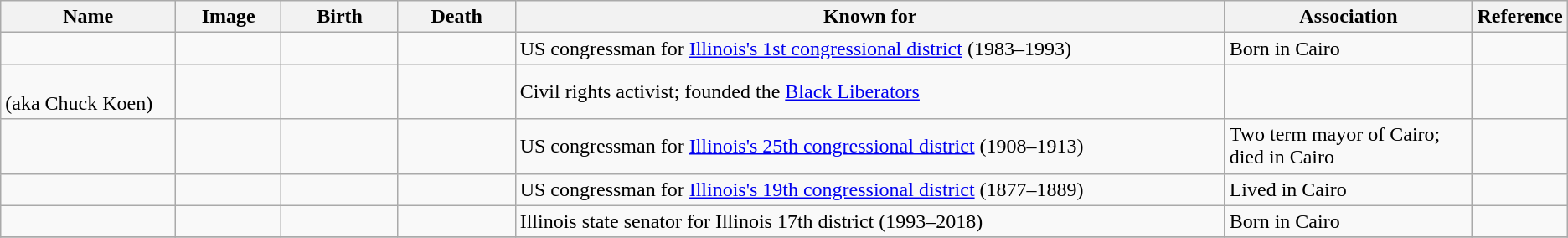<table class="wikitable sortable">
<tr>
<th scope="col" width="140">Name</th>
<th scope="col" width="80" class="unsortable">Image</th>
<th scope="col" width="90">Birth</th>
<th scope="col" width="90">Death</th>
<th scope="col" width="600" class="unsortable">Known for</th>
<th scope="col" width="200" class="unsortable">Association</th>
<th scope="col" width="30" class="unsortable">Reference</th>
</tr>
<tr>
<td></td>
<td></td>
<td align=right></td>
<td align=right></td>
<td>US congressman for <a href='#'>Illinois's 1st congressional district</a> (1983–1993)</td>
<td>Born in Cairo</td>
<td align="center"></td>
</tr>
<tr>
<td><br>(aka Chuck Koen)</td>
<td></td>
<td align=right></td>
<td align=right></td>
<td>Civil rights activist; founded the <a href='#'>Black Liberators</a></td>
<td></td>
<td align="center"></td>
</tr>
<tr>
<td></td>
<td></td>
<td align=right></td>
<td align=right></td>
<td>US congressman for <a href='#'>Illinois's 25th congressional district</a> (1908–1913)</td>
<td>Two term mayor of Cairo; died in Cairo</td>
<td align="center"></td>
</tr>
<tr>
<td></td>
<td></td>
<td align=right></td>
<td align=right></td>
<td>US congressman for <a href='#'>Illinois's 19th congressional district</a> (1877–1889)</td>
<td>Lived in Cairo</td>
<td align="center"></td>
</tr>
<tr>
<td></td>
<td></td>
<td align=right></td>
<td align=right></td>
<td>Illinois state senator for Illinois 17th district (1993–2018)</td>
<td>Born in Cairo</td>
<td align="center"></td>
</tr>
<tr>
</tr>
</table>
